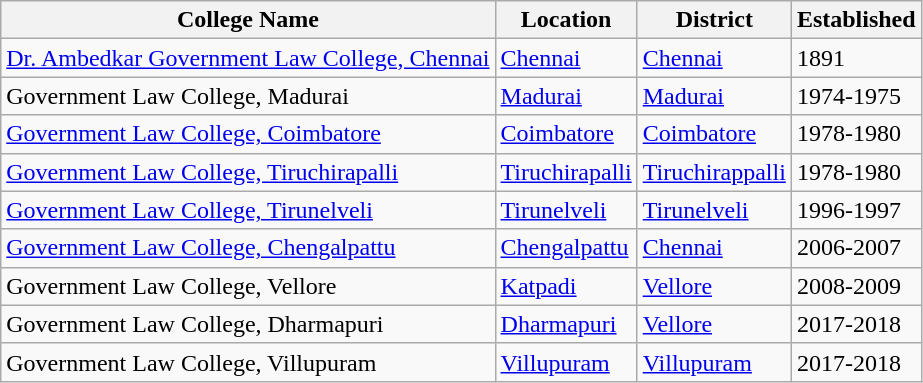<table class="wikitable sortable">
<tr>
<th>College Name</th>
<th>Location</th>
<th>District</th>
<th>Established</th>
</tr>
<tr>
<td><a href='#'>Dr. Ambedkar Government Law College, Chennai</a></td>
<td><a href='#'>Chennai</a></td>
<td><a href='#'>Chennai</a></td>
<td>1891</td>
</tr>
<tr>
<td>Government Law College, Madurai</td>
<td><a href='#'>Madurai</a></td>
<td><a href='#'>Madurai</a></td>
<td>1974-1975</td>
</tr>
<tr>
<td><a href='#'>Government Law College, Coimbatore</a></td>
<td><a href='#'>Coimbatore</a></td>
<td><a href='#'>Coimbatore</a></td>
<td>1978-1980</td>
</tr>
<tr>
<td><a href='#'>Government Law College, Tiruchirapalli</a></td>
<td><a href='#'>Tiruchirapalli</a></td>
<td><a href='#'>Tiruchirappalli</a></td>
<td>1978-1980</td>
</tr>
<tr>
<td><a href='#'>Government Law College, Tirunelveli</a></td>
<td><a href='#'>Tirunelveli</a></td>
<td><a href='#'>Tirunelveli</a></td>
<td>1996-1997</td>
</tr>
<tr>
<td><a href='#'>Government Law College, Chengalpattu</a></td>
<td><a href='#'>Chengalpattu</a></td>
<td><a href='#'>Chennai</a></td>
<td>2006-2007</td>
</tr>
<tr>
<td>Government Law College, Vellore</td>
<td><a href='#'>Katpadi</a></td>
<td><a href='#'>Vellore</a></td>
<td>2008-2009</td>
</tr>
<tr>
<td>Government Law College, Dharmapuri</td>
<td><a href='#'>Dharmapuri</a></td>
<td><a href='#'>Vellore</a></td>
<td>2017-2018</td>
</tr>
<tr>
<td>Government Law College, Villupuram</td>
<td><a href='#'>Villupuram</a></td>
<td><a href='#'>Villupuram</a></td>
<td>2017-2018</td>
</tr>
</table>
